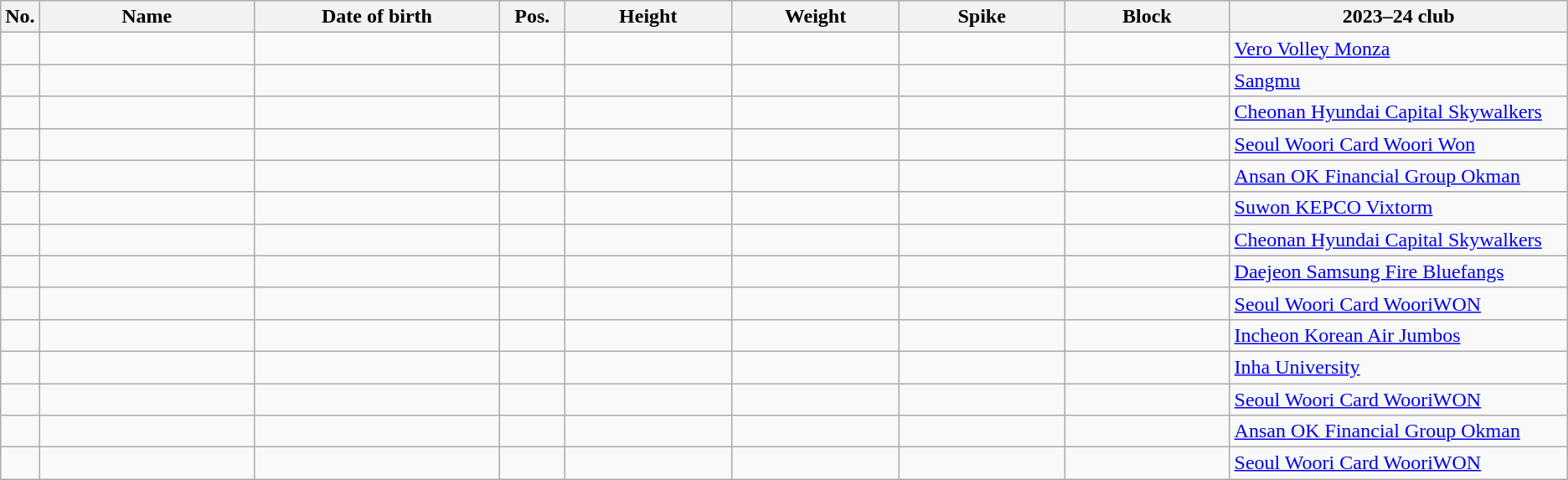<table class="wikitable sortable" style="font-size:100%; text-align:center;">
<tr>
<th>No.</th>
<th style="width:12em">Name</th>
<th style="width:14em">Date of birth</th>
<th style="width:3em">Pos.</th>
<th style="width:9em">Height</th>
<th style="width:9em">Weight</th>
<th style="width:9em">Spike</th>
<th style="width:9em">Block</th>
<th style="width:19em">2023–24 club</th>
</tr>
<tr>
<td></td>
<td style="text-align:left;"></td>
<td style="text-align:right;"></td>
<td></td>
<td></td>
<td></td>
<td></td>
<td></td>
<td style="text-align:left;"> <a href='#'>Vero Volley Monza</a></td>
</tr>
<tr>
<td></td>
<td style="text-align:left;"></td>
<td style="text-align:right;"></td>
<td></td>
<td></td>
<td></td>
<td></td>
<td></td>
<td style="text-align:left;"> <a href='#'>Sangmu</a></td>
</tr>
<tr>
<td></td>
<td style="text-align:left;"></td>
<td style="text-align:right;"></td>
<td></td>
<td></td>
<td></td>
<td></td>
<td></td>
<td style="text-align:left;"> <a href='#'>Cheonan Hyundai Capital Skywalkers</a></td>
</tr>
<tr>
<td></td>
<td style="text-align:left;"></td>
<td style="text-align:right;"></td>
<td></td>
<td></td>
<td></td>
<td></td>
<td></td>
<td style="text-align:left;"> <a href='#'>Seoul Woori Card Woori Won</a></td>
</tr>
<tr>
<td></td>
<td style="text-align:left;"></td>
<td style="text-align:right;"></td>
<td></td>
<td></td>
<td></td>
<td></td>
<td></td>
<td style="text-align:left;"> <a href='#'>Ansan OK Financial Group Okman</a></td>
</tr>
<tr>
<td></td>
<td style="text-align:left;"></td>
<td style="text-align:right;"></td>
<td></td>
<td></td>
<td></td>
<td></td>
<td></td>
<td style="text-align:left;"> <a href='#'>Suwon KEPCO Vixtorm</a></td>
</tr>
<tr>
<td></td>
<td style="text-align:left;"></td>
<td style="text-align:right;"></td>
<td></td>
<td></td>
<td></td>
<td></td>
<td></td>
<td style="text-align:left;"> <a href='#'>Cheonan Hyundai Capital Skywalkers</a></td>
</tr>
<tr>
<td></td>
<td style="text-align:left;"></td>
<td style="text-align:right;"></td>
<td></td>
<td></td>
<td></td>
<td></td>
<td></td>
<td style="text-align:left;"> <a href='#'>Daejeon Samsung Fire Bluefangs</a></td>
</tr>
<tr>
<td></td>
<td style="text-align:left;"></td>
<td style="text-align:right;"></td>
<td></td>
<td></td>
<td></td>
<td></td>
<td></td>
<td style="text-align:left;"> <a href='#'>Seoul Woori Card WooriWON</a></td>
</tr>
<tr>
<td></td>
<td style="text-align:left;"></td>
<td style="text-align:right;"></td>
<td></td>
<td></td>
<td></td>
<td></td>
<td></td>
<td style="text-align:left;"> <a href='#'>Incheon Korean Air Jumbos</a></td>
</tr>
<tr>
<td></td>
<td style="text-align:left;"></td>
<td style="text-align:right;"></td>
<td></td>
<td></td>
<td></td>
<td></td>
<td></td>
<td style="text-align:left;"> <a href='#'>Inha University</a></td>
</tr>
<tr>
<td></td>
<td style="text-align:left;"></td>
<td style="text-align:right;"></td>
<td></td>
<td></td>
<td></td>
<td></td>
<td></td>
<td style="text-align:left;"> <a href='#'>Seoul Woori Card WooriWON</a></td>
</tr>
<tr>
<td></td>
<td style="text-align:left;"></td>
<td style="text-align:right;"></td>
<td></td>
<td></td>
<td></td>
<td></td>
<td></td>
<td style="text-align:left;"> <a href='#'>Ansan OK Financial Group Okman</a></td>
</tr>
<tr>
<td></td>
<td style="text-align:left;"></td>
<td style="text-align:right;"></td>
<td></td>
<td></td>
<td></td>
<td></td>
<td></td>
<td style="text-align:left;"> <a href='#'>Seoul Woori Card WooriWON</a></td>
</tr>
</table>
